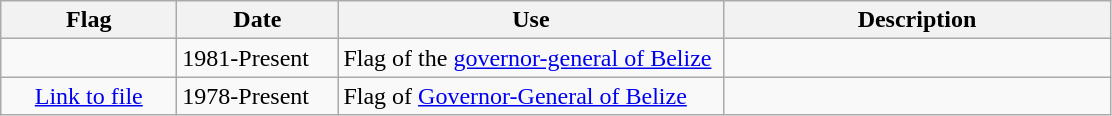<table class="wikitable">
<tr>
<th style="width:110px;">Flag</th>
<th style="width:100px;">Date</th>
<th style="width:250px;">Use</th>
<th style="width:250px;">Description</th>
</tr>
<tr>
<td></td>
<td>1981-Present</td>
<td>Flag of the <a href='#'>governor-general of Belize</a></td>
<td></td>
</tr>
<tr>
<td style="text-align:center;"><a href='#'>Link to file</a></td>
<td>1978-Present</td>
<td>Flag of <a href='#'>Governor-General of Belize</a></td>
<td></td>
</tr>
</table>
